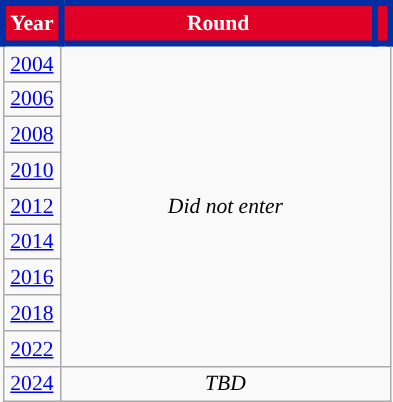<table class="wikitable" style="text-align: center; font-size:90%">
<tr style="color:white;">
<th style="background:#e00025; border: 4px solid #032ea1;">Year</th>
<th style="background:#e00025; border: 4px solid #032ea1; width:200px">Round</th>
<th style="background:#e00025; border: 4px solid #032ea1;"></th>
</tr>
<tr>
<td><a href='#'>2004</a></td>
<td colspan="2" rowspan="9"><em>Did not enter</em></td>
</tr>
<tr>
<td><a href='#'>2006</a></td>
</tr>
<tr>
<td><a href='#'>2008</a></td>
</tr>
<tr>
<td><a href='#'>2010</a></td>
</tr>
<tr>
<td><a href='#'>2012</a></td>
</tr>
<tr>
<td><a href='#'>2014</a></td>
</tr>
<tr>
<td><a href='#'>2016</a></td>
</tr>
<tr>
<td><a href='#'>2018</a></td>
</tr>
<tr>
<td><a href='#'>2022</a></td>
</tr>
<tr>
<td><a href='#'>2024</a></td>
<td colspan="2"><em>TBD</em></td>
</tr>
</table>
